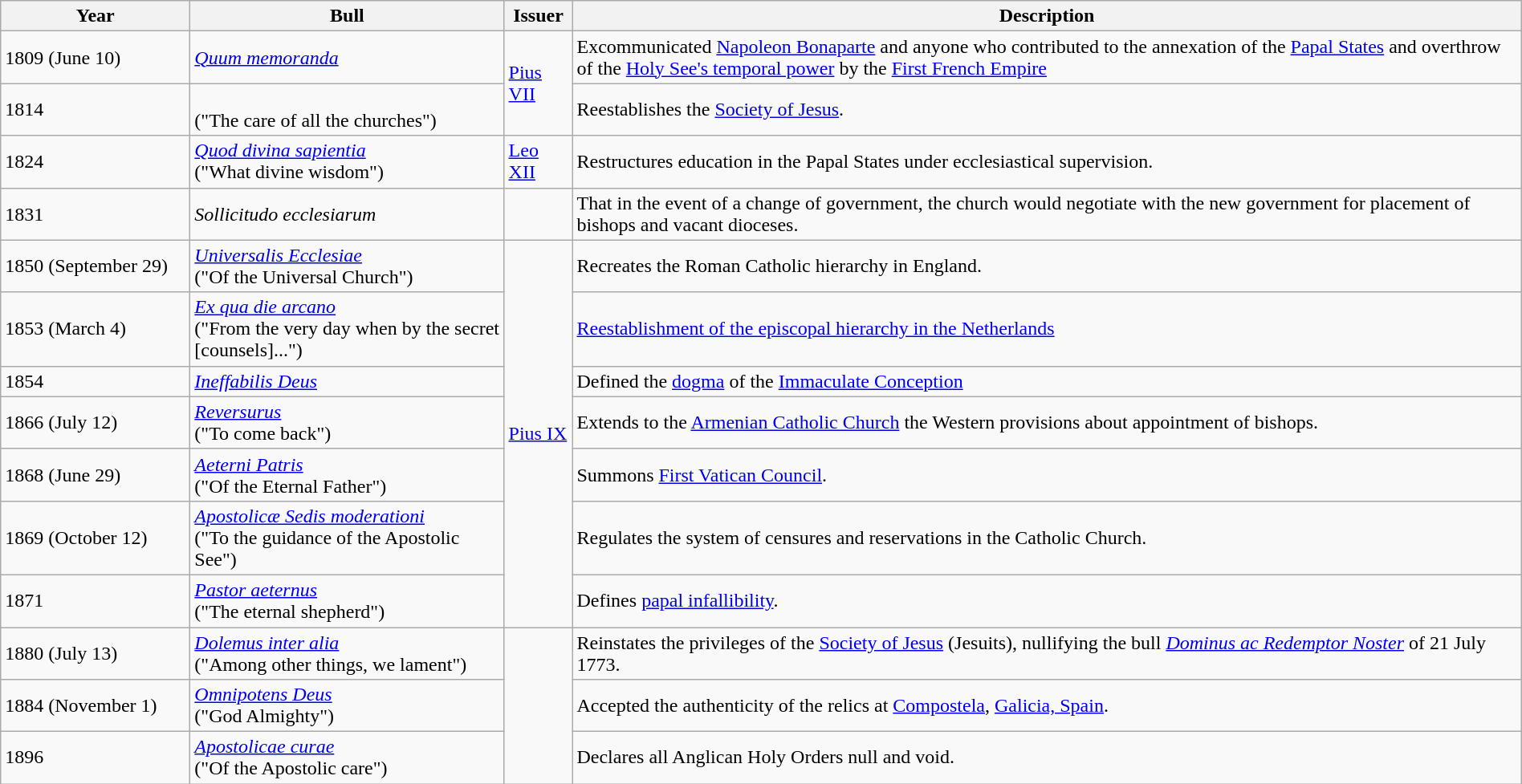<table class="wikitable" style="width:100%;">
<tr>
<th width="150">Year</th>
<th>Bull</th>
<th>Issuer</th>
<th>Description</th>
</tr>
<tr>
<td>1809 (June 10)</td>
<td><em><a href='#'>Quum memoranda</a></em></td>
<td rowspan=2><a href='#'>Pius VII</a></td>
<td>Excommunicated <a href='#'>Napoleon Bonaparte</a> and anyone who contributed to the annexation of the <a href='#'>Papal States</a> and overthrow of the <a href='#'>Holy See's temporal power</a> by the <a href='#'>First French Empire</a></td>
</tr>
<tr>
<td>1814</td>
<td><br>("The care of all the churches")</td>
<td>Reestablishes the <a href='#'>Society of Jesus</a>.</td>
</tr>
<tr>
<td>1824</td>
<td><em><a href='#'>Quod divina sapientia</a></em><br>("What divine wisdom")</td>
<td><a href='#'>Leo XII</a></td>
<td>Restructures education in the Papal States under ecclesiastical supervision.</td>
</tr>
<tr>
<td>1831</td>
<td><em>Sollicitudo ecclesiarum</em></td>
<td></td>
<td>That in the event of a change of government, the church would negotiate with the new government for placement of bishops and vacant dioceses.</td>
</tr>
<tr>
<td>1850 (September 29)</td>
<td><em><a href='#'>Universalis Ecclesiae</a></em><br>("Of the Universal Church")</td>
<td rowspan=7><a href='#'>Pius IX</a></td>
<td>Recreates the Roman Catholic hierarchy in England.</td>
</tr>
<tr>
<td>1853 (March 4)</td>
<td><em><a href='#'>Ex qua die arcano</a></em><br>("From the very day when by the secret [counsels]...")</td>
<td><a href='#'>Reestablishment of the episcopal hierarchy in the Netherlands</a></td>
</tr>
<tr>
<td>1854</td>
<td><em><a href='#'>Ineffabilis Deus</a></em></td>
<td>Defined the <a href='#'>dogma</a> of the <a href='#'>Immaculate Conception</a></td>
</tr>
<tr>
<td>1866 (July 12)</td>
<td><em><a href='#'>Reversurus</a></em><br>("To come back")</td>
<td>Extends to the <a href='#'>Armenian Catholic Church</a> the Western provisions about appointment of bishops.</td>
</tr>
<tr>
<td>1868 (June 29)</td>
<td><em><a href='#'>Aeterni Patris</a></em><br>("Of the Eternal Father")</td>
<td>Summons <a href='#'>First Vatican Council</a>.</td>
</tr>
<tr>
<td>1869 (October 12)</td>
<td><em><a href='#'>Apostolicæ Sedis moderationi</a></em><br>("To the guidance of the Apostolic See")</td>
<td>Regulates the system of censures and reservations in the Catholic Church.</td>
</tr>
<tr>
<td>1871</td>
<td><em><a href='#'>Pastor aeternus</a></em><br>("The eternal shepherd")</td>
<td>Defines <a href='#'>papal infallibility</a>.</td>
</tr>
<tr>
<td>1880 (July 13)</td>
<td><em><a href='#'>Dolemus inter alia</a></em><br>("Among other things, we lament")</td>
<td rowspan=3></td>
<td>Reinstates the privileges of the <a href='#'>Society of Jesus</a> (Jesuits), nullifying the bull <em><a href='#'>Dominus ac Redemptor Noster</a></em> of 21 July 1773.</td>
</tr>
<tr>
<td>1884 (November 1)</td>
<td><em><a href='#'>Omnipotens Deus</a></em><br>("God Almighty")</td>
<td>Accepted the authenticity of the relics at <a href='#'>Compostela</a>, <a href='#'>Galicia, Spain</a>.</td>
</tr>
<tr>
<td>1896</td>
<td><em><a href='#'>Apostolicae curae</a></em><br>("Of the Apostolic care")</td>
<td>Declares all Anglican Holy Orders null and void.</td>
</tr>
</table>
